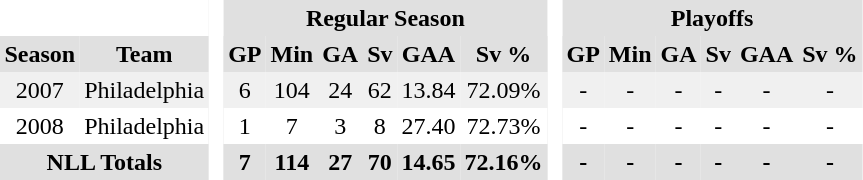<table BORDER="0" CELLPADDING="3" CELLSPACING="0">
<tr ALIGN="center" bgcolor="#e0e0e0">
<th colspan="2" bgcolor="#ffffff"> </th>
<th rowspan="99" bgcolor="#ffffff"> </th>
<th colspan="6">Regular Season</th>
<th rowspan="99" bgcolor="#ffffff"> </th>
<th colspan="6">Playoffs</th>
</tr>
<tr ALIGN="center" bgcolor="#e0e0e0">
<th>Season</th>
<th>Team</th>
<th>GP</th>
<th>Min</th>
<th>GA</th>
<th>Sv</th>
<th>GAA</th>
<th>Sv %</th>
<th>GP</th>
<th>Min</th>
<th>GA</th>
<th>Sv</th>
<th>GAA</th>
<th>Sv %</th>
</tr>
<tr ALIGN="center" bgcolor="#f0f0f0">
<td>2007</td>
<td>Philadelphia</td>
<td>6</td>
<td>104</td>
<td>24</td>
<td>62</td>
<td>13.84</td>
<td>72.09%</td>
<td>-</td>
<td>-</td>
<td>-</td>
<td>-</td>
<td>-</td>
<td>-</td>
</tr>
<tr ALIGN="center">
<td>2008</td>
<td>Philadelphia</td>
<td>1</td>
<td>7</td>
<td>3</td>
<td>8</td>
<td>27.40</td>
<td>72.73%</td>
<td>-</td>
<td>-</td>
<td>-</td>
<td>-</td>
<td>-</td>
<td>-</td>
</tr>
<tr ALIGN="center" bgcolor="#e0e0e0">
<th colspan="2">NLL Totals</th>
<th>7</th>
<th>114</th>
<th>27</th>
<th>70</th>
<th>14.65</th>
<th>72.16%</th>
<th>-</th>
<th>-</th>
<th>-</th>
<th>-</th>
<th>-</th>
<th>-</th>
</tr>
</table>
